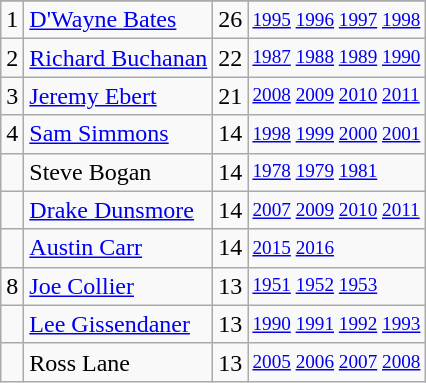<table class="wikitable">
<tr>
</tr>
<tr>
<td>1</td>
<td><a href='#'>D'Wayne Bates</a></td>
<td>26</td>
<td style="font-size:80%;"><a href='#'>1995</a> <a href='#'>1996</a> <a href='#'>1997</a> <a href='#'>1998</a></td>
</tr>
<tr>
<td>2</td>
<td><a href='#'>Richard Buchanan</a></td>
<td>22</td>
<td style="font-size:80%;"><a href='#'>1987</a> <a href='#'>1988</a> <a href='#'>1989</a> <a href='#'>1990</a></td>
</tr>
<tr>
<td>3</td>
<td><a href='#'>Jeremy Ebert</a></td>
<td>21</td>
<td style="font-size:80%;"><a href='#'>2008</a> <a href='#'>2009</a> <a href='#'>2010</a> <a href='#'>2011</a></td>
</tr>
<tr>
<td>4</td>
<td><a href='#'>Sam Simmons</a></td>
<td>14</td>
<td style="font-size:80%;"><a href='#'>1998</a> <a href='#'>1999</a> <a href='#'>2000</a> <a href='#'>2001</a></td>
</tr>
<tr>
<td></td>
<td>Steve Bogan</td>
<td>14</td>
<td style="font-size:80%;"><a href='#'>1978</a> <a href='#'>1979</a> <a href='#'>1981</a></td>
</tr>
<tr>
<td></td>
<td><a href='#'>Drake Dunsmore</a></td>
<td>14</td>
<td style="font-size:80%;"><a href='#'>2007</a> <a href='#'>2009</a> <a href='#'>2010</a> <a href='#'>2011</a></td>
</tr>
<tr>
<td></td>
<td><a href='#'>Austin Carr</a></td>
<td>14</td>
<td style="font-size:80%;"><a href='#'>2015</a> <a href='#'>2016</a></td>
</tr>
<tr>
<td>8</td>
<td><a href='#'>Joe Collier</a></td>
<td>13</td>
<td style="font-size:80%;"><a href='#'>1951</a> <a href='#'>1952</a> <a href='#'>1953</a></td>
</tr>
<tr>
<td></td>
<td><a href='#'>Lee Gissendaner</a></td>
<td>13</td>
<td style="font-size:80%;"><a href='#'>1990</a> <a href='#'>1991</a> <a href='#'>1992</a> <a href='#'>1993</a></td>
</tr>
<tr>
<td></td>
<td>Ross Lane</td>
<td>13</td>
<td style="font-size:80%;"><a href='#'>2005</a> <a href='#'>2006</a> <a href='#'>2007</a> <a href='#'>2008</a></td>
</tr>
</table>
